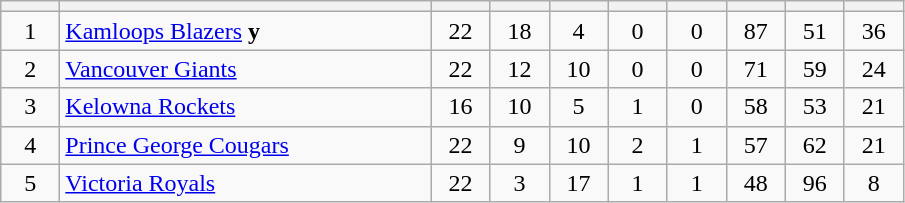<table class="wikitable sortable">
<tr>
<th style="width:2em"></th>
<th style="width:15em;" class="unsortable"></th>
<th style="width:2em;"></th>
<th style="width:2em;"></th>
<th style="width:2em;"></th>
<th style="width:2em;"></th>
<th style="width:2em;"></th>
<th style="width:2em;"></th>
<th style="width:2em;"></th>
<th style="width:2em;"></th>
</tr>
<tr style="text-align: center;">
<td>1</td>
<td style="text-align:left;"><a href='#'>Kamloops Blazers</a> <strong>y</strong></td>
<td>22</td>
<td>18</td>
<td>4</td>
<td>0</td>
<td>0</td>
<td>87</td>
<td>51</td>
<td>36</td>
</tr>
<tr style="text-align: center;">
<td>2</td>
<td style="text-align:left;"><a href='#'>Vancouver Giants</a></td>
<td>22</td>
<td>12</td>
<td>10</td>
<td>0</td>
<td>0</td>
<td>71</td>
<td>59</td>
<td>24</td>
</tr>
<tr style="text-align: center;">
<td>3</td>
<td style="text-align:left;"><a href='#'>Kelowna Rockets</a></td>
<td>16</td>
<td>10</td>
<td>5</td>
<td>1</td>
<td>0</td>
<td>58</td>
<td>53</td>
<td>21</td>
</tr>
<tr style="text-align: center;">
<td>4</td>
<td style="text-align:left;"><a href='#'>Prince George Cougars</a></td>
<td>22</td>
<td>9</td>
<td>10</td>
<td>2</td>
<td>1</td>
<td>57</td>
<td>62</td>
<td>21</td>
</tr>
<tr style="text-align: center;">
<td>5</td>
<td style="text-align:left;"><a href='#'>Victoria Royals</a></td>
<td>22</td>
<td>3</td>
<td>17</td>
<td>1</td>
<td>1</td>
<td>48</td>
<td>96</td>
<td>8</td>
</tr>
</table>
